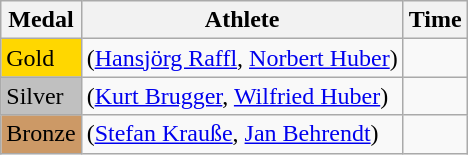<table class="wikitable">
<tr>
<th>Medal</th>
<th>Athlete</th>
<th>Time</th>
</tr>
<tr>
<td bgcolor="gold">Gold</td>
<td> (<a href='#'>Hansjörg Raffl</a>, <a href='#'>Norbert Huber</a>)</td>
<td></td>
</tr>
<tr>
<td bgcolor="silver">Silver</td>
<td> (<a href='#'>Kurt Brugger</a>, <a href='#'>Wilfried Huber</a>)</td>
<td></td>
</tr>
<tr>
<td bgcolor="CC9966">Bronze</td>
<td> (<a href='#'>Stefan Krauße</a>, <a href='#'>Jan Behrendt</a>)</td>
<td></td>
</tr>
</table>
